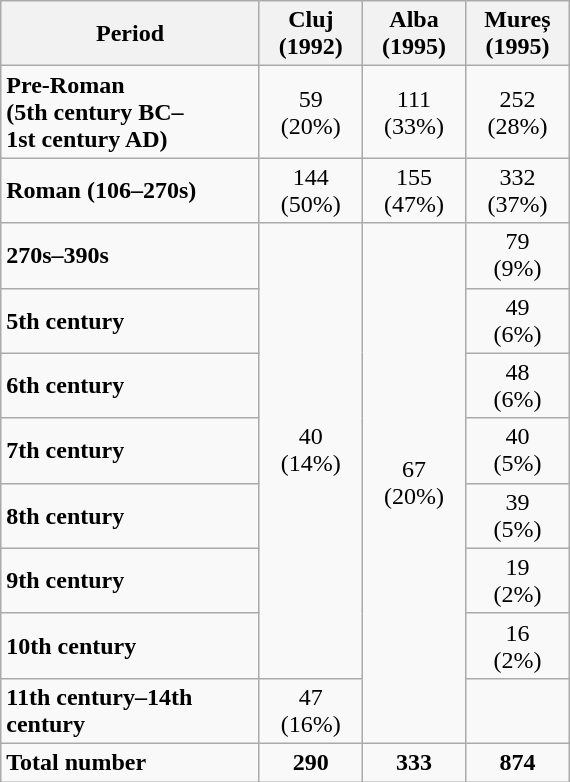<table class="wikitable" style="float:right; width:380px; height:30px" border="1">
<tr>
<th width=179px>Period</th>
<th width=67px>Cluj<br>(1992)</th>
<th width=67px>Alba<br>(1995)</th>
<th width=67px>Mureș<br>(1995)</th>
</tr>
<tr>
<td><strong>Pre-Roman (5th century BC–1st century AD)</strong></td>
<td align="center">59<br>(20%)</td>
<td align="center">111<br>(33%)</td>
<td align="center">252<br>(28%)</td>
</tr>
<tr>
<td><strong>Roman (106–270s)</strong></td>
<td align="center">144<br>(50%)</td>
<td align="center">155<br>(47%)</td>
<td align="center">332<br>(37%)</td>
</tr>
<tr>
<td><strong>270s–390s</strong></td>
<td rowspan=7 align="center">40<br>(14%)</td>
<td rowspan=8 align="center">67<br>(20%)</td>
<td align="center">79<br>(9%)</td>
</tr>
<tr>
<td><strong>5th century</strong></td>
<td align="center">49<br>(6%)</td>
</tr>
<tr>
<td><strong>6th century</strong></td>
<td align="center">48<br>(6%)</td>
</tr>
<tr>
<td><strong>7th century</strong></td>
<td align="center">40<br>(5%)</td>
</tr>
<tr>
<td><strong>8th century</strong></td>
<td align="center">39<br>(5%)</td>
</tr>
<tr>
<td><strong>9th century</strong></td>
<td align="center">19<br>(2%)</td>
</tr>
<tr>
<td><strong>10th century</strong></td>
<td align="center">16<br>(2%)</td>
</tr>
<tr>
<td><strong>11th century–14th century</strong></td>
<td align="center">47<br>(16%)</td>
<td></td>
</tr>
<tr>
<td><strong>Total number</strong></td>
<td align="center"><strong>290</strong></td>
<td align="center"><strong>333</strong></td>
<td align="center"><strong>874</strong></td>
</tr>
</table>
